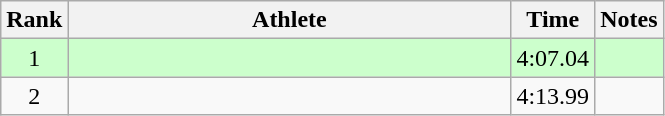<table class="wikitable" style="text-align:center">
<tr>
<th>Rank</th>
<th Style="width:18em">Athlete</th>
<th>Time</th>
<th>Notes</th>
</tr>
<tr style="background:#cfc">
<td>1</td>
<td style="text-align:left"></td>
<td>4:07.04</td>
<td></td>
</tr>
<tr>
<td>2</td>
<td style="text-align:left"></td>
<td>4:13.99</td>
<td></td>
</tr>
</table>
